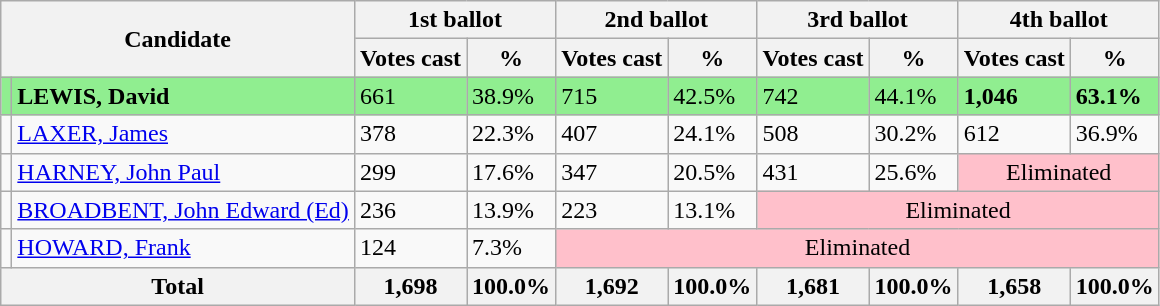<table class="wikitable">
<tr>
<th rowspan="2" colspan="2">Candidate</th>
<th colspan="2">1st ballot</th>
<th colspan="2">2nd ballot</th>
<th colspan="2">3rd ballot</th>
<th colspan="2">4th ballot</th>
</tr>
<tr>
<th>Votes cast</th>
<th>%</th>
<th>Votes cast</th>
<th>%</th>
<th>Votes cast</th>
<th>%</th>
<th>Votes cast</th>
<th>%</th>
</tr>
<tr style="background:lightgreen;">
<td></td>
<td><strong>LEWIS, David</strong></td>
<td>661</td>
<td>38.9%</td>
<td>715</td>
<td>42.5%</td>
<td>742</td>
<td>44.1%</td>
<td><strong>1,046</strong></td>
<td><strong>63.1%</strong></td>
</tr>
<tr>
<td></td>
<td><a href='#'>LAXER, James</a></td>
<td>378</td>
<td>22.3%</td>
<td>407</td>
<td>24.1%</td>
<td>508</td>
<td>30.2%</td>
<td>612</td>
<td>36.9%</td>
</tr>
<tr>
<td></td>
<td><a href='#'>HARNEY, John Paul</a></td>
<td>299</td>
<td>17.6%</td>
<td>347</td>
<td>20.5%</td>
<td>431</td>
<td>25.6%</td>
<td style="text-align:center; background:pink;" colspan="2">Eliminated</td>
</tr>
<tr>
<td></td>
<td><a href='#'>BROADBENT, John Edward (Ed)</a></td>
<td>236</td>
<td>13.9%</td>
<td>223</td>
<td>13.1%</td>
<td style="text-align:center; background:pink;" colspan="4">Eliminated</td>
</tr>
<tr>
<td></td>
<td><a href='#'>HOWARD, Frank</a></td>
<td>124</td>
<td>7.3%</td>
<td style="text-align:center; background:pink;" colspan="6">Eliminated</td>
</tr>
<tr>
<th colspan="2">Total</th>
<th>1,698</th>
<th>100.0%</th>
<th>1,692</th>
<th>100.0%</th>
<th>1,681</th>
<th>100.0%</th>
<th>1,658</th>
<th>100.0%</th>
</tr>
</table>
